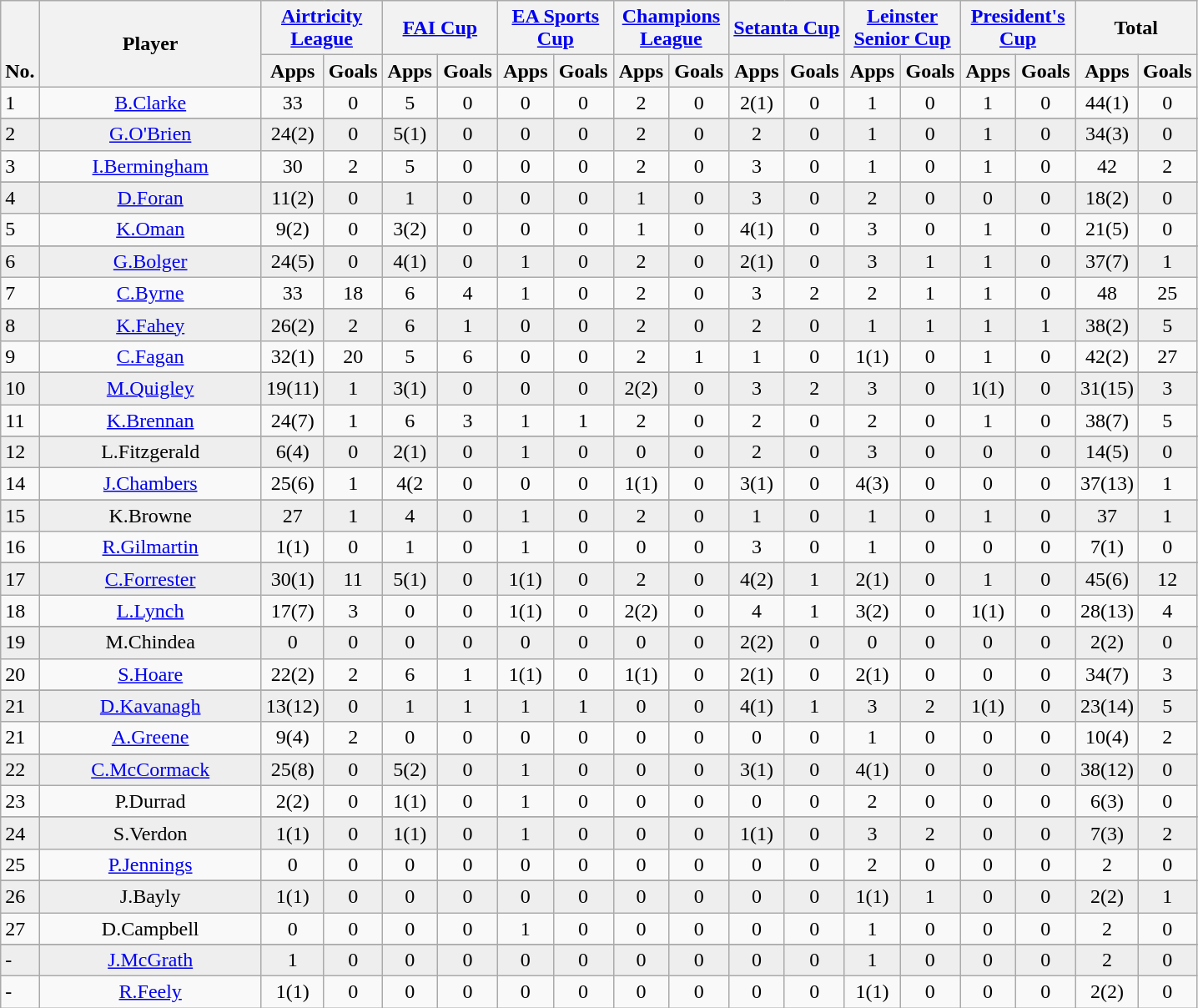<table class="wikitable" style="text-align:center">
<tr>
<th rowspan=2 style="vertical-align:bottom;">No.</th>
<th rowspan=2 style="width:170px;">Player</th>
<th colspan=2 style="width:85px;"><a href='#'>Airtricity League</a></th>
<th colspan=2 style="width:85px;"><a href='#'>FAI Cup</a></th>
<th colspan=2 style="width:85px;"><a href='#'>EA Sports Cup</a></th>
<th colspan=2 style="width:85px;"><a href='#'>Champions League</a></th>
<th colspan=2 style="width:85px;"><a href='#'>Setanta Cup</a></th>
<th colspan=2 style="width:85px;"><a href='#'>Leinster Senior Cup</a></th>
<th colspan=2 style="width:85px;"><a href='#'>President's Cup</a></th>
<th colspan=2 style="width:85px;">Total</th>
</tr>
<tr>
<th>Apps</th>
<th>Goals</th>
<th>Apps</th>
<th>Goals</th>
<th>Apps</th>
<th>Goals</th>
<th>Apps</th>
<th>Goals</th>
<th>Apps</th>
<th>Goals</th>
<th>Apps</th>
<th>Goals</th>
<th>Apps</th>
<th>Goals</th>
<th>Apps</th>
<th>Goals</th>
</tr>
<tr>
<td align=left>1</td>
<td><a href='#'>B.Clarke</a></td>
<td>33</td>
<td>0</td>
<td>5</td>
<td>0</td>
<td>0</td>
<td>0</td>
<td>2</td>
<td>0</td>
<td>2(1)</td>
<td>0</td>
<td>1</td>
<td>0</td>
<td>1</td>
<td>0</td>
<td>44(1)</td>
<td>0</td>
</tr>
<tr>
</tr>
<tr bgcolor=#EEEEEE>
<td align=left>2</td>
<td><a href='#'>G.O'Brien</a></td>
<td>24(2)</td>
<td>0</td>
<td>5(1)</td>
<td>0</td>
<td>0</td>
<td>0</td>
<td>2</td>
<td>0</td>
<td>2</td>
<td>0</td>
<td>1</td>
<td>0</td>
<td>1</td>
<td>0</td>
<td>34(3)</td>
<td>0</td>
</tr>
<tr>
<td align=left>3</td>
<td><a href='#'>I.Bermingham</a></td>
<td>30</td>
<td>2</td>
<td>5</td>
<td>0</td>
<td>0</td>
<td>0</td>
<td>2</td>
<td>0</td>
<td>3</td>
<td>0</td>
<td>1</td>
<td>0</td>
<td>1</td>
<td>0</td>
<td>42</td>
<td>2</td>
</tr>
<tr>
</tr>
<tr bgcolor=#EEEEEE>
<td align=left>4</td>
<td><a href='#'>D.Foran</a></td>
<td>11(2)</td>
<td>0</td>
<td>1</td>
<td>0</td>
<td>0</td>
<td>0</td>
<td>1</td>
<td>0</td>
<td>3</td>
<td>0</td>
<td>2</td>
<td>0</td>
<td>0</td>
<td>0</td>
<td>18(2)</td>
<td>0</td>
</tr>
<tr>
<td align=left>5</td>
<td><a href='#'>K.Oman</a></td>
<td>9(2)</td>
<td>0</td>
<td>3(2)</td>
<td>0</td>
<td>0</td>
<td>0</td>
<td>1</td>
<td>0</td>
<td>4(1)</td>
<td>0</td>
<td>3</td>
<td>0</td>
<td>1</td>
<td>0</td>
<td>21(5)</td>
<td>0</td>
</tr>
<tr>
</tr>
<tr bgcolor=#EEEEEE>
<td align=left>6</td>
<td><a href='#'>G.Bolger</a></td>
<td>24(5)</td>
<td>0</td>
<td>4(1)</td>
<td>0</td>
<td>1</td>
<td>0</td>
<td>2</td>
<td>0</td>
<td>2(1)</td>
<td>0</td>
<td>3</td>
<td>1</td>
<td>1</td>
<td>0</td>
<td>37(7)</td>
<td>1</td>
</tr>
<tr>
<td align=left>7</td>
<td><a href='#'>C.Byrne</a></td>
<td>33</td>
<td>18</td>
<td>6</td>
<td>4</td>
<td>1</td>
<td>0</td>
<td>2</td>
<td>0</td>
<td>3</td>
<td>2</td>
<td>2</td>
<td>1</td>
<td>1</td>
<td>0</td>
<td>48</td>
<td>25</td>
</tr>
<tr>
</tr>
<tr bgcolor=#EEEEEE>
<td align=left>8</td>
<td><a href='#'>K.Fahey</a></td>
<td>26(2)</td>
<td>2</td>
<td>6</td>
<td>1</td>
<td>0</td>
<td>0</td>
<td>2</td>
<td>0</td>
<td>2</td>
<td>0</td>
<td>1</td>
<td>1</td>
<td>1</td>
<td>1</td>
<td>38(2)</td>
<td>5</td>
</tr>
<tr>
<td align=left>9</td>
<td><a href='#'>C.Fagan</a></td>
<td>32(1)</td>
<td>20</td>
<td>5</td>
<td>6</td>
<td>0</td>
<td>0</td>
<td>2</td>
<td>1</td>
<td>1</td>
<td>0</td>
<td>1(1)</td>
<td>0</td>
<td>1</td>
<td>0</td>
<td>42(2)</td>
<td>27</td>
</tr>
<tr>
</tr>
<tr bgcolor=#EEEEEE>
<td align=left>10</td>
<td><a href='#'>M.Quigley</a></td>
<td>19(11)</td>
<td>1</td>
<td>3(1)</td>
<td>0</td>
<td>0</td>
<td>0</td>
<td>2(2)</td>
<td>0</td>
<td>3</td>
<td>2</td>
<td>3</td>
<td>0</td>
<td>1(1)</td>
<td>0</td>
<td>31(15)</td>
<td>3</td>
</tr>
<tr>
<td align=left>11</td>
<td><a href='#'>K.Brennan</a></td>
<td>24(7)</td>
<td>1</td>
<td>6</td>
<td>3</td>
<td>1</td>
<td>1</td>
<td>2</td>
<td>0</td>
<td>2</td>
<td>0</td>
<td>2</td>
<td>0</td>
<td>1</td>
<td>0</td>
<td>38(7)</td>
<td>5</td>
</tr>
<tr>
</tr>
<tr bgcolor=#EEEEEE>
<td align=left>12</td>
<td>L.Fitzgerald</td>
<td>6(4)</td>
<td>0</td>
<td>2(1)</td>
<td>0</td>
<td>1</td>
<td>0</td>
<td>0</td>
<td>0</td>
<td>2</td>
<td>0</td>
<td>3</td>
<td>0</td>
<td>0</td>
<td>0</td>
<td>14(5)</td>
<td>0</td>
</tr>
<tr>
<td align=left>14</td>
<td><a href='#'>J.Chambers</a></td>
<td>25(6)</td>
<td>1</td>
<td>4(2</td>
<td>0</td>
<td>0</td>
<td>0</td>
<td>1(1)</td>
<td>0</td>
<td>3(1)</td>
<td>0</td>
<td>4(3)</td>
<td>0</td>
<td>0</td>
<td>0</td>
<td>37(13)</td>
<td>1</td>
</tr>
<tr>
</tr>
<tr bgcolor=#EEEEEE>
<td align=left>15</td>
<td>K.Browne</td>
<td>27</td>
<td>1</td>
<td>4</td>
<td>0</td>
<td>1</td>
<td>0</td>
<td>2</td>
<td>0</td>
<td>1</td>
<td>0</td>
<td>1</td>
<td>0</td>
<td>1</td>
<td>0</td>
<td>37</td>
<td>1</td>
</tr>
<tr>
<td align=left>16</td>
<td><a href='#'>R.Gilmartin</a></td>
<td>1(1)</td>
<td>0</td>
<td>1</td>
<td>0</td>
<td>1</td>
<td>0</td>
<td>0</td>
<td>0</td>
<td>3</td>
<td>0</td>
<td>1</td>
<td>0</td>
<td>0</td>
<td>0</td>
<td>7(1)</td>
<td>0</td>
</tr>
<tr>
</tr>
<tr bgcolor=#EEEEEE>
<td align=left>17</td>
<td><a href='#'>C.Forrester</a></td>
<td>30(1)</td>
<td>11</td>
<td>5(1)</td>
<td>0</td>
<td>1(1)</td>
<td>0</td>
<td>2</td>
<td>0</td>
<td>4(2)</td>
<td>1</td>
<td>2(1)</td>
<td>0</td>
<td>1</td>
<td>0</td>
<td>45(6)</td>
<td>12</td>
</tr>
<tr>
<td align=left>18</td>
<td><a href='#'>L.Lynch</a></td>
<td>17(7)</td>
<td>3</td>
<td>0</td>
<td>0</td>
<td>1(1)</td>
<td>0</td>
<td>2(2)</td>
<td>0</td>
<td>4</td>
<td>1</td>
<td>3(2)</td>
<td>0</td>
<td>1(1)</td>
<td>0</td>
<td>28(13)</td>
<td>4</td>
</tr>
<tr>
</tr>
<tr bgcolor=#EEEEEE>
<td align=left>19</td>
<td>M.Chindea</td>
<td>0</td>
<td>0</td>
<td>0</td>
<td>0</td>
<td>0</td>
<td>0</td>
<td>0</td>
<td>0</td>
<td>2(2)</td>
<td>0</td>
<td>0</td>
<td>0</td>
<td>0</td>
<td>0</td>
<td>2(2)</td>
<td>0</td>
</tr>
<tr>
<td align=left>20</td>
<td><a href='#'>S.Hoare</a></td>
<td>22(2)</td>
<td>2</td>
<td>6</td>
<td>1</td>
<td>1(1)</td>
<td>0</td>
<td>1(1)</td>
<td>0</td>
<td>2(1)</td>
<td>0</td>
<td>2(1)</td>
<td>0</td>
<td>0</td>
<td>0</td>
<td>34(7)</td>
<td>3</td>
</tr>
<tr>
</tr>
<tr bgcolor=#EEEEEE>
<td align=left>21</td>
<td><a href='#'>D.Kavanagh</a></td>
<td>13(12)</td>
<td>0</td>
<td>1</td>
<td>1</td>
<td>1</td>
<td>1</td>
<td>0</td>
<td>0</td>
<td>4(1)</td>
<td>1</td>
<td>3</td>
<td>2</td>
<td>1(1)</td>
<td>0</td>
<td>23(14)</td>
<td>5</td>
</tr>
<tr>
<td align=left>21</td>
<td><a href='#'>A.Greene</a></td>
<td>9(4)</td>
<td>2</td>
<td>0</td>
<td>0</td>
<td>0</td>
<td>0</td>
<td>0</td>
<td>0</td>
<td>0</td>
<td>0</td>
<td>1</td>
<td>0</td>
<td>0</td>
<td>0</td>
<td>10(4)</td>
<td>2</td>
</tr>
<tr>
</tr>
<tr bgcolor=#EEEEEE>
<td align=left>22</td>
<td><a href='#'>C.McCormack</a></td>
<td>25(8)</td>
<td>0</td>
<td>5(2)</td>
<td>0</td>
<td>1</td>
<td>0</td>
<td>0</td>
<td>0</td>
<td>3(1)</td>
<td>0</td>
<td>4(1)</td>
<td>0</td>
<td>0</td>
<td>0</td>
<td>38(12)</td>
<td>0</td>
</tr>
<tr>
<td align=left>23</td>
<td>P.Durrad</td>
<td>2(2)</td>
<td>0</td>
<td>1(1)</td>
<td>0</td>
<td>1</td>
<td>0</td>
<td>0</td>
<td>0</td>
<td>0</td>
<td>0</td>
<td>2</td>
<td>0</td>
<td>0</td>
<td>0</td>
<td>6(3)</td>
<td>0</td>
</tr>
<tr>
</tr>
<tr bgcolor=#EEEEEE>
<td align=left>24</td>
<td>S.Verdon</td>
<td>1(1)</td>
<td>0</td>
<td>1(1)</td>
<td>0</td>
<td>1</td>
<td>0</td>
<td>0</td>
<td>0</td>
<td>1(1)</td>
<td>0</td>
<td>3</td>
<td>2</td>
<td>0</td>
<td>0</td>
<td>7(3)</td>
<td>2</td>
</tr>
<tr>
<td align=left>25</td>
<td><a href='#'>P.Jennings</a></td>
<td>0</td>
<td>0</td>
<td>0</td>
<td>0</td>
<td>0</td>
<td>0</td>
<td>0</td>
<td>0</td>
<td>0</td>
<td>0</td>
<td>2</td>
<td>0</td>
<td>0</td>
<td>0</td>
<td>2</td>
<td>0</td>
</tr>
<tr>
</tr>
<tr bgcolor=#EEEEEE>
<td align=left>26</td>
<td>J.Bayly</td>
<td>1(1)</td>
<td>0</td>
<td>0</td>
<td>0</td>
<td>0</td>
<td>0</td>
<td>0</td>
<td>0</td>
<td>0</td>
<td>0</td>
<td>1(1)</td>
<td>1</td>
<td>0</td>
<td>0</td>
<td>2(2)</td>
<td>1</td>
</tr>
<tr>
<td align=left>27</td>
<td>D.Campbell</td>
<td>0</td>
<td>0</td>
<td>0</td>
<td>0</td>
<td>1</td>
<td>0</td>
<td>0</td>
<td>0</td>
<td>0</td>
<td>0</td>
<td>1</td>
<td>0</td>
<td>0</td>
<td>0</td>
<td>2</td>
<td>0</td>
</tr>
<tr>
</tr>
<tr bgcolor=#EEEEEE>
<td align=left>-</td>
<td><a href='#'>J.McGrath</a></td>
<td>1</td>
<td>0</td>
<td>0</td>
<td>0</td>
<td>0</td>
<td>0</td>
<td>0</td>
<td>0</td>
<td>0</td>
<td>0</td>
<td>1</td>
<td>0</td>
<td>0</td>
<td>0</td>
<td>2</td>
<td>0</td>
</tr>
<tr>
<td align=left>-</td>
<td><a href='#'>R.Feely</a></td>
<td>1(1)</td>
<td>0</td>
<td>0</td>
<td>0</td>
<td>0</td>
<td>0</td>
<td>0</td>
<td>0</td>
<td>0</td>
<td>0</td>
<td>1(1)</td>
<td>0</td>
<td>0</td>
<td>0</td>
<td>2(2)</td>
<td>0</td>
</tr>
</table>
